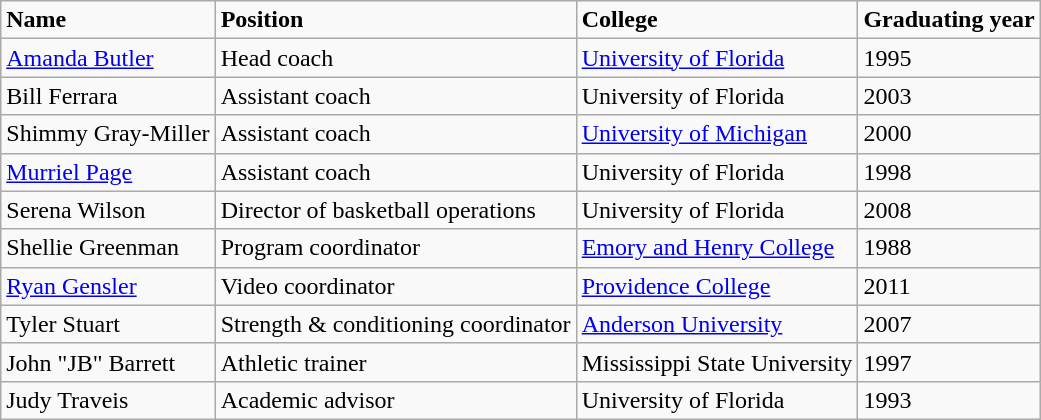<table class="wikitable">
<tr>
<td><strong>Name</strong></td>
<td><strong>Position</strong></td>
<td><strong>College</strong></td>
<td><strong>Graduating year</strong></td>
</tr>
<tr>
<td><a href='#'>Amanda Butler</a></td>
<td>Head coach</td>
<td><a href='#'>University of Florida</a></td>
<td>1995</td>
</tr>
<tr>
<td>Bill Ferrara</td>
<td>Assistant coach</td>
<td>University of Florida</td>
<td>2003</td>
</tr>
<tr>
<td>Shimmy Gray-Miller</td>
<td>Assistant coach</td>
<td><a href='#'>University of Michigan</a></td>
<td>2000</td>
</tr>
<tr>
<td><a href='#'>Murriel Page</a></td>
<td>Assistant coach</td>
<td>University of Florida</td>
<td>1998</td>
</tr>
<tr>
<td>Serena Wilson</td>
<td>Director of basketball operations</td>
<td>University of Florida</td>
<td>2008</td>
</tr>
<tr>
<td>Shellie Greenman</td>
<td>Program coordinator</td>
<td><a href='#'>Emory and Henry College</a></td>
<td>1988</td>
</tr>
<tr>
<td><a href='#'>Ryan Gensler</a></td>
<td>Video coordinator</td>
<td><a href='#'>Providence College</a></td>
<td>2011</td>
</tr>
<tr>
<td>Tyler Stuart</td>
<td>Strength & conditioning coordinator</td>
<td><a href='#'>Anderson University</a></td>
<td>2007</td>
</tr>
<tr>
<td>John "JB" Barrett</td>
<td>Athletic trainer</td>
<td>Mississippi State University</td>
<td>1997</td>
</tr>
<tr>
<td>Judy Traveis</td>
<td>Academic advisor</td>
<td>University of Florida</td>
<td>1993</td>
</tr>
</table>
